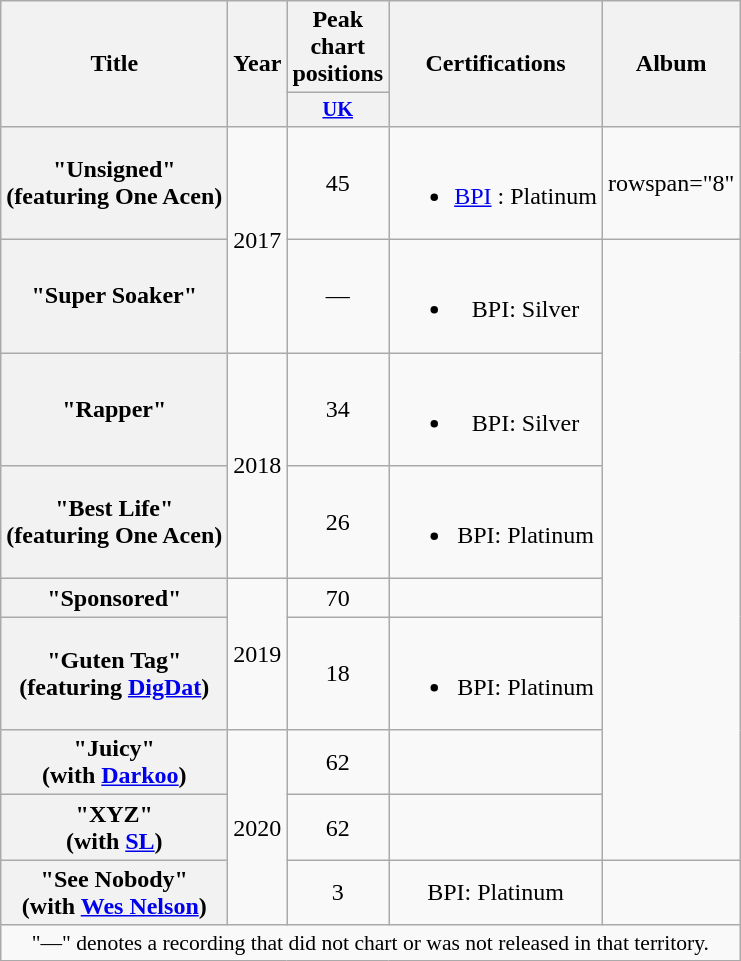<table class="wikitable plainrowheaders" style="text-align:center;">
<tr>
<th scope="col" rowspan="2">Title</th>
<th scope="col" rowspan="2">Year</th>
<th scope="col">Peak chart positions</th>
<th scope="col" rowspan="2">Certifications</th>
<th scope="col" rowspan="2">Album</th>
</tr>
<tr>
<th scope="col" style="width:3em;font-size:85%;"><a href='#'>UK</a><br></th>
</tr>
<tr>
<th scope="row">"Unsigned"<br><span>(featuring One Acen)</span></th>
<td rowspan=2>2017</td>
<td>45</td>
<td><br><ul><li><a href='#'>BPI</a> : Platinum</li></ul></td>
<td>rowspan="8" </td>
</tr>
<tr>
<th scope="row">"Super Soaker"</th>
<td>—</td>
<td><br><ul><li>BPI: Silver</li></ul></td>
</tr>
<tr>
<th scope="row">"Rapper"</th>
<td rowspan="2">2018</td>
<td>34</td>
<td><br><ul><li>BPI: Silver</li></ul></td>
</tr>
<tr>
<th scope="row">"Best Life"<br><span>(featuring One Acen)</span></th>
<td>26</td>
<td><br><ul><li>BPI: Platinum</li></ul></td>
</tr>
<tr>
<th scope="row">"Sponsored"</th>
<td rowspan="2">2019</td>
<td>70</td>
<td></td>
</tr>
<tr>
<th scope="row">"Guten Tag"<br><span>(featuring <a href='#'>DigDat</a>)</span></th>
<td>18</td>
<td><br><ul><li>BPI: Platinum</li></ul></td>
</tr>
<tr>
<th scope="row">"Juicy"<br><span>(with <a href='#'>Darkoo</a>)</span></th>
<td rowspan="3">2020</td>
<td>62</td>
<td></td>
</tr>
<tr>
<th scope="row">"XYZ"<br><span>(with <a href='#'>SL</a>)</span></th>
<td>62</td>
<td></td>
</tr>
<tr>
<th scope="row">"See Nobody"<br><span>(with <a href='#'>Wes Nelson</a>)</span></th>
<td>3</td>
<td>BPI: Platinum</td>
<td></td>
</tr>
<tr>
<td colspan="5" style="font-size:90%">"—" denotes a recording that did not chart or was not released in that territory.</td>
</tr>
</table>
